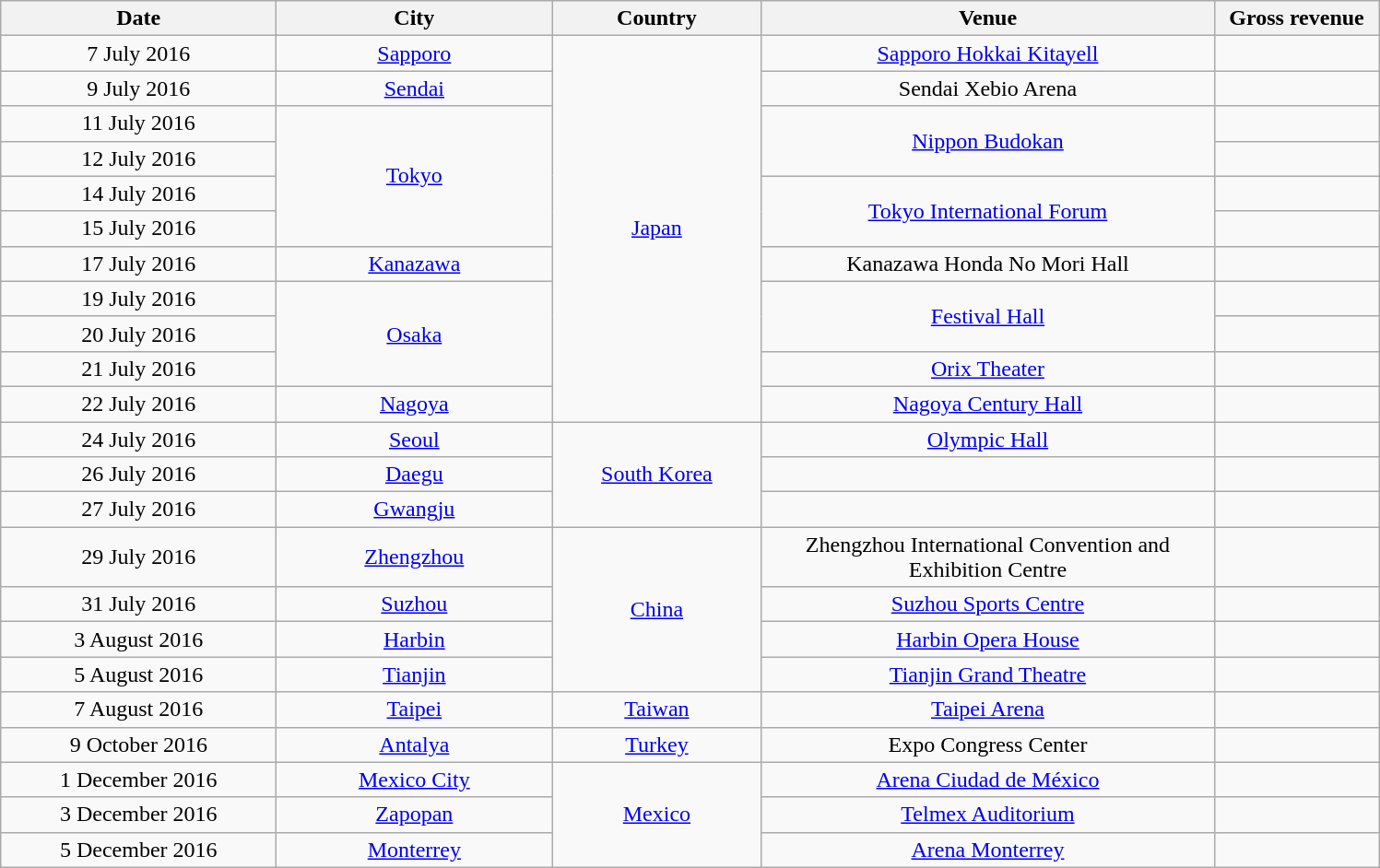<table class="wikitable" style="text-align:center;">
<tr>
<th scope="col" style="width:12em;">Date</th>
<th scope="col" style="width:12em;">City</th>
<th scope="col" style="width:9em;">Country</th>
<th scope="col" style="width:20em;;">Venue</th>
<th scope="col" style="width:7em;;">Gross revenue</th>
</tr>
<tr>
<td>7 July 2016</td>
<td><a href='#'>Sapporo</a></td>
<td rowspan="11"><a href='#'>Japan</a></td>
<td><a href='#'>Sapporo Hokkai Kitayell</a></td>
<td></td>
</tr>
<tr>
<td>9 July 2016</td>
<td><a href='#'>Sendai</a></td>
<td>Sendai Xebio Arena</td>
<td></td>
</tr>
<tr>
<td>11 July 2016</td>
<td rowspan="4"><a href='#'>Tokyo</a></td>
<td rowspan="2"><a href='#'>Nippon Budokan</a></td>
<td></td>
</tr>
<tr>
<td>12 July 2016</td>
<td></td>
</tr>
<tr>
<td>14 July 2016</td>
<td rowspan="2"><a href='#'>Tokyo International Forum</a></td>
<td></td>
</tr>
<tr>
<td>15 July 2016</td>
<td></td>
</tr>
<tr>
<td>17 July 2016</td>
<td><a href='#'>Kanazawa</a></td>
<td>Kanazawa Honda No Mori Hall</td>
<td></td>
</tr>
<tr>
<td>19 July 2016</td>
<td rowspan="3"><a href='#'>Osaka</a></td>
<td rowspan="2"><a href='#'>Festival Hall</a></td>
<td></td>
</tr>
<tr>
<td>20 July 2016</td>
<td></td>
</tr>
<tr>
<td>21 July 2016</td>
<td><a href='#'>Orix Theater</a></td>
<td></td>
</tr>
<tr>
<td>22 July 2016</td>
<td><a href='#'>Nagoya</a></td>
<td><a href='#'>Nagoya Century Hall</a></td>
<td></td>
</tr>
<tr>
<td>24 July 2016</td>
<td><a href='#'>Seoul</a></td>
<td rowspan="3"><a href='#'>South Korea</a></td>
<td><a href='#'>Olympic Hall</a></td>
<td></td>
</tr>
<tr>
<td>26 July 2016</td>
<td><a href='#'>Daegu</a></td>
<td></td>
<td></td>
</tr>
<tr>
<td>27 July 2016</td>
<td><a href='#'>Gwangju</a></td>
<td></td>
<td></td>
</tr>
<tr>
<td>29 July 2016</td>
<td><a href='#'>Zhengzhou</a></td>
<td rowspan="4"><a href='#'>China</a></td>
<td>Zhengzhou International Convention and Exhibition Centre</td>
<td></td>
</tr>
<tr>
<td>31 July 2016</td>
<td><a href='#'>Suzhou</a></td>
<td><a href='#'>Suzhou Sports Centre</a></td>
<td></td>
</tr>
<tr>
<td>3 August 2016</td>
<td><a href='#'>Harbin</a></td>
<td><a href='#'>Harbin Opera House</a></td>
<td></td>
</tr>
<tr>
<td>5 August 2016</td>
<td><a href='#'>Tianjin</a></td>
<td><a href='#'>Tianjin Grand Theatre</a></td>
<td></td>
</tr>
<tr>
<td>7 August 2016</td>
<td><a href='#'>Taipei</a></td>
<td><a href='#'>Taiwan</a></td>
<td><a href='#'>Taipei Arena</a></td>
<td></td>
</tr>
<tr>
<td>9 October 2016</td>
<td><a href='#'>Antalya</a></td>
<td><a href='#'>Turkey</a></td>
<td>Expo Congress Center</td>
<td></td>
</tr>
<tr>
<td>1 December 2016</td>
<td><a href='#'>Mexico City</a></td>
<td rowspan="3"><a href='#'>Mexico</a></td>
<td><a href='#'>Arena Ciudad de México</a></td>
<td></td>
</tr>
<tr>
<td>3 December 2016</td>
<td><a href='#'>Zapopan</a></td>
<td><a href='#'>Telmex Auditorium</a></td>
<td></td>
</tr>
<tr>
<td>5 December 2016</td>
<td><a href='#'>Monterrey</a></td>
<td><a href='#'>Arena Monterrey</a></td>
<td></td>
</tr>
</table>
